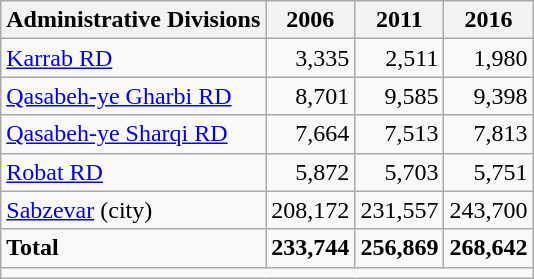<table class="wikitable">
<tr>
<th>Administrative Divisions</th>
<th>2006</th>
<th>2011</th>
<th>2016</th>
</tr>
<tr>
<td><a href='#'>Karrab RD</a></td>
<td style="text-align: right;">3,335</td>
<td style="text-align: right;">2,511</td>
<td style="text-align: right;">1,980</td>
</tr>
<tr>
<td><a href='#'>Qasabeh-ye Gharbi RD</a></td>
<td style="text-align: right;">8,701</td>
<td style="text-align: right;">9,585</td>
<td style="text-align: right;">9,398</td>
</tr>
<tr>
<td><a href='#'>Qasabeh-ye Sharqi RD</a></td>
<td style="text-align: right;">7,664</td>
<td style="text-align: right;">7,513</td>
<td style="text-align: right;">7,813</td>
</tr>
<tr>
<td><a href='#'>Robat RD</a></td>
<td style="text-align: right;">5,872</td>
<td style="text-align: right;">5,703</td>
<td style="text-align: right;">5,751</td>
</tr>
<tr>
<td><a href='#'>Sabzevar</a> (city)</td>
<td style="text-align: right;">208,172</td>
<td style="text-align: right;">231,557</td>
<td style="text-align: right;">243,700</td>
</tr>
<tr>
<td><strong>Total</strong></td>
<td style="text-align: right;"><strong>233,744</strong></td>
<td style="text-align: right;"><strong>256,869</strong></td>
<td style="text-align: right;"><strong>268,642</strong></td>
</tr>
<tr>
<td colspan=4></td>
</tr>
</table>
